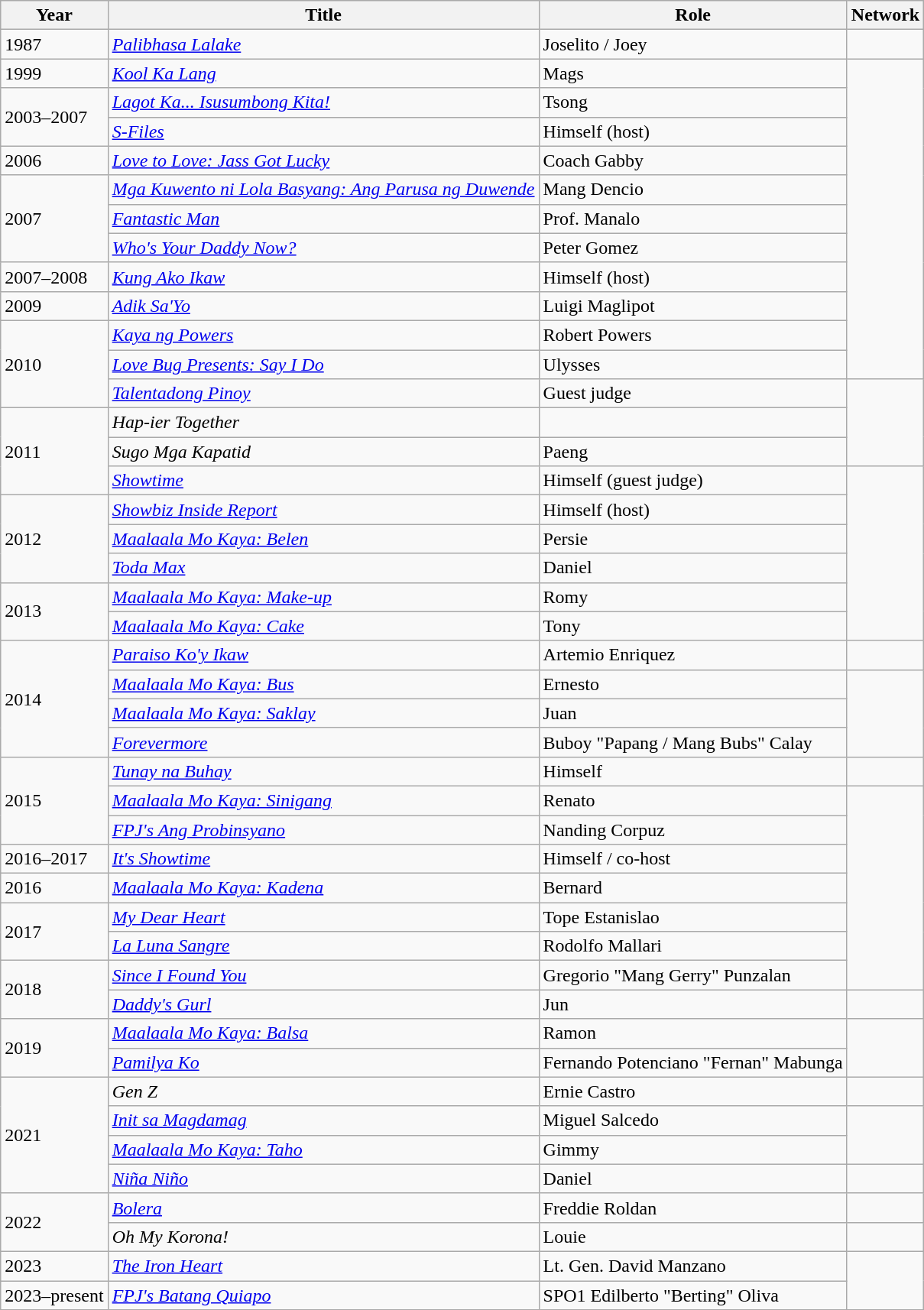<table class="wikitable">
<tr>
<th>Year</th>
<th>Title</th>
<th>Role</th>
<th>Network</th>
</tr>
<tr>
<td>1987</td>
<td><em><a href='#'>Palibhasa Lalake</a></em></td>
<td>Joselito / Joey</td>
<td></td>
</tr>
<tr>
<td>1999</td>
<td><em><a href='#'>Kool Ka Lang</a></em></td>
<td>Mags</td>
<td rowspan="11"></td>
</tr>
<tr>
<td rowspan="2">2003–2007</td>
<td><em><a href='#'>Lagot Ka... Isusumbong Kita!</a></em></td>
<td>Tsong</td>
</tr>
<tr>
<td><em><a href='#'>S-Files</a></em></td>
<td>Himself (host)</td>
</tr>
<tr>
<td>2006</td>
<td><em><a href='#'>Love to Love: Jass Got Lucky</a></em></td>
<td>Coach Gabby</td>
</tr>
<tr>
<td rowspan="3">2007</td>
<td><em><a href='#'>Mga Kuwento ni Lola Basyang: Ang Parusa ng Duwende</a></em></td>
<td>Mang Dencio </td>
</tr>
<tr>
<td><em><a href='#'>Fantastic Man</a></em></td>
<td>Prof. Manalo </td>
</tr>
<tr>
<td><em><a href='#'>Who's Your Daddy Now?</a></em></td>
<td>Peter Gomez </td>
</tr>
<tr>
<td>2007–2008</td>
<td><em><a href='#'>Kung Ako Ikaw</a></em></td>
<td>Himself (host) </td>
</tr>
<tr>
<td>2009</td>
<td><em><a href='#'>Adik Sa'Yo</a></em></td>
<td>Luigi Maglipot</td>
</tr>
<tr>
<td rowspan="3">2010</td>
<td><em><a href='#'>Kaya ng Powers</a></em></td>
<td>Robert Powers</td>
</tr>
<tr>
<td><em><a href='#'>Love Bug Presents: Say I Do</a></em></td>
<td>Ulysses</td>
</tr>
<tr>
<td><em><a href='#'>Talentadong Pinoy</a></em></td>
<td>Guest judge</td>
<td rowspan="3"></td>
</tr>
<tr>
<td rowspan="3">2011</td>
<td><em>Hap-ier Together</em></td>
<td></td>
</tr>
<tr>
<td><em>Sugo Mga Kapatid</em></td>
<td>Paeng</td>
</tr>
<tr>
<td><em><a href='#'>Showtime</a></em></td>
<td>Himself (guest judge)</td>
<td rowspan="6"></td>
</tr>
<tr>
<td rowspan="3">2012</td>
<td><em><a href='#'>Showbiz Inside Report</a></em></td>
<td>Himself (host)</td>
</tr>
<tr>
<td><em><a href='#'>Maalaala Mo Kaya: Belen</a></em></td>
<td>Persie</td>
</tr>
<tr>
<td><em><a href='#'>Toda Max</a></em></td>
<td>Daniel</td>
</tr>
<tr>
<td rowspan="2">2013</td>
<td><em><a href='#'>Maalaala Mo Kaya: Make-up</a></em></td>
<td>Romy</td>
</tr>
<tr>
<td><em><a href='#'>Maalaala Mo Kaya: Cake</a></em></td>
<td>Tony</td>
</tr>
<tr>
<td rowspan="4">2014</td>
<td><em><a href='#'>Paraiso Ko'y Ikaw</a></em></td>
<td>Artemio Enriquez</td>
<td></td>
</tr>
<tr>
<td><em><a href='#'>Maalaala Mo Kaya: Bus</a></em></td>
<td>Ernesto</td>
<td rowspan="3"></td>
</tr>
<tr>
<td><em><a href='#'>Maalaala Mo Kaya: Saklay</a></em></td>
<td>Juan</td>
</tr>
<tr>
<td><em><a href='#'>Forevermore</a></em></td>
<td>Buboy "Papang / Mang Bubs" Calay</td>
</tr>
<tr>
<td rowspan="3">2015</td>
<td><em><a href='#'>Tunay na Buhay</a></em></td>
<td>Himself</td>
<td></td>
</tr>
<tr>
<td><em><a href='#'>Maalaala Mo Kaya: Sinigang</a></em></td>
<td>Renato</td>
<td rowspan="7"></td>
</tr>
<tr>
<td><em><a href='#'>FPJ's Ang Probinsyano</a></em></td>
<td>Nanding Corpuz</td>
</tr>
<tr>
<td>2016–2017</td>
<td><em><a href='#'>It's Showtime</a></em></td>
<td>Himself / co-host</td>
</tr>
<tr>
<td>2016</td>
<td><em><a href='#'>Maalaala Mo Kaya: Kadena</a></em></td>
<td>Bernard</td>
</tr>
<tr>
<td rowspan="2">2017</td>
<td><em><a href='#'>My Dear Heart</a></em></td>
<td>Tope Estanislao</td>
</tr>
<tr>
<td><em><a href='#'>La Luna Sangre</a></em></td>
<td>Rodolfo Mallari</td>
</tr>
<tr>
<td rowspan="2">2018</td>
<td><em><a href='#'>Since I Found You</a></em></td>
<td>Gregorio "Mang Gerry" Punzalan</td>
</tr>
<tr>
<td><em><a href='#'>Daddy's Gurl</a></em></td>
<td>Jun</td>
<td></td>
</tr>
<tr>
<td rowspan="2">2019</td>
<td><em><a href='#'>Maalaala Mo Kaya: Balsa</a></em></td>
<td>Ramon</td>
<td rowspan="2"></td>
</tr>
<tr>
<td><em><a href='#'>Pamilya Ko</a></em></td>
<td>Fernando Potenciano "Fernan" Mabunga</td>
</tr>
<tr>
<td rowspan="4">2021</td>
<td><em>Gen Z</em></td>
<td>Ernie Castro</td>
<td></td>
</tr>
<tr>
<td><em><a href='#'>Init sa Magdamag</a></em></td>
<td>Miguel Salcedo</td>
<td rowspan="2"></td>
</tr>
<tr>
<td><em><a href='#'>Maalaala Mo Kaya: Taho</a></em></td>
<td>Gimmy</td>
</tr>
<tr>
<td><em><a href='#'>Niña Niño</a></em></td>
<td>Daniel</td>
<td></td>
</tr>
<tr>
<td rowspan="2">2022</td>
<td><em><a href='#'>Bolera</a></em></td>
<td>Freddie Roldan</td>
<td></td>
</tr>
<tr>
<td><em>Oh My Korona!</em></td>
<td>Louie</td>
<td></td>
</tr>
<tr>
<td>2023</td>
<td><em><a href='#'>The Iron Heart</a></em></td>
<td>Lt. Gen. David Manzano</td>
<td rowspan="2"></td>
</tr>
<tr>
<td>2023–present</td>
<td><em><a href='#'> FPJ's Batang Quiapo</a></em></td>
<td>SPO1 Edilberto "Berting" Oliva</td>
</tr>
</table>
